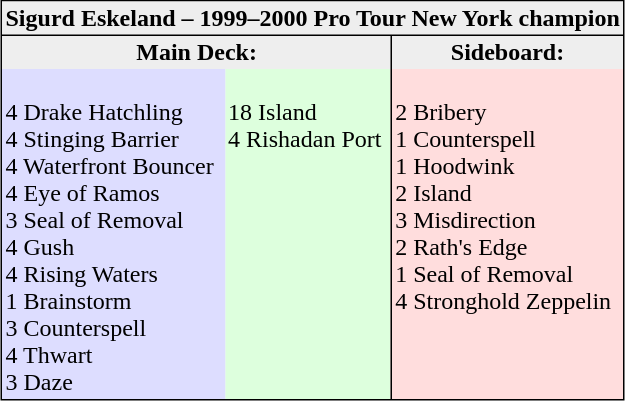<table border="0" cellspacing="0" cellpadding="2" style="border: 1px solid black; margin-left: 1ex;">
<tr>
<th colspan="3" style="background:#eee; border-bottom:1px solid black;">Sigurd Eskeland – 1999–2000 Pro Tour New York champion</th>
</tr>
<tr style="background:#eee;">
<th colspan="2">Main Deck:</th>
<th style="border-left: 1px solid black;">Sideboard:</th>
</tr>
<tr valign="top">
<td style="background:#ddf;"><br>4 Drake Hatchling<br>
4 Stinging Barrier<br>
4 Waterfront Bouncer<br>
4 Eye of Ramos<br>
3 Seal of Removal<br>
4 Gush<br>
4 Rising Waters<br>
1 Brainstorm<br>
3 Counterspell<br>
4 Thwart<br>
3 Daze</td>
<td style="background:#dfd;"><br>18 Island<br>
4 Rishadan Port</td>
<td style="background:#fdd; border-left:1px solid black;"><br>2 Bribery<br>
1 Counterspell<br>
1 Hoodwink<br>
2 Island<br>
3 Misdirection<br>
2 Rath's Edge<br>
1 Seal of Removal<br>
4 Stronghold Zeppelin</td>
</tr>
</table>
